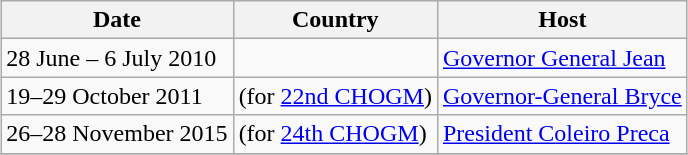<table class="wikitable sortable" border="1" style="margin: 1em auto 1em auto">
<tr>
<th class="unsortable">Date</th>
<th>Country</th>
<th class="unsortable">Host</th>
</tr>
<tr>
<td nowrap>28 June – 6 July 2010</td>
<td></td>
<td><a href='#'>Governor General Jean</a></td>
</tr>
<tr>
<td nowrap>19–29 October 2011</td>
<td> (for <a href='#'>22nd CHOGM</a>)</td>
<td><a href='#'>Governor-General Bryce</a></td>
</tr>
<tr>
<td nowrap>26–28 November 2015</td>
<td> (for <a href='#'>24th CHOGM</a>)</td>
<td><a href='#'>President Coleiro Preca</a></td>
</tr>
<tr>
</tr>
</table>
